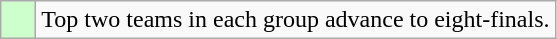<table class="wikitable">
<tr>
<td style="background:#cfc;">    </td>
<td>Top two teams in each group advance to eight-finals.</td>
</tr>
</table>
